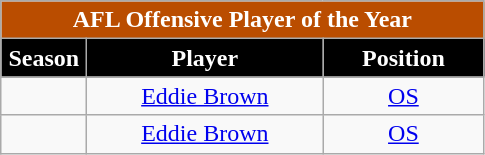<table class="wikitable sortable" style="text-align:center">
<tr>
<td colspan="4" style="background:#BA4D00; color:white;"><strong>AFL Offensive Player of the Year</strong></td>
</tr>
<tr>
<th style="width:50px; background:black; color:white;">Season</th>
<th style="width:150px; background:black; color:white;">Player</th>
<th style="width:100px; background:black; color:white;">Position</th>
</tr>
<tr>
<td></td>
<td><a href='#'>Eddie Brown</a></td>
<td><a href='#'>OS</a></td>
</tr>
<tr>
<td></td>
<td><a href='#'>Eddie Brown</a></td>
<td><a href='#'>OS</a></td>
</tr>
</table>
